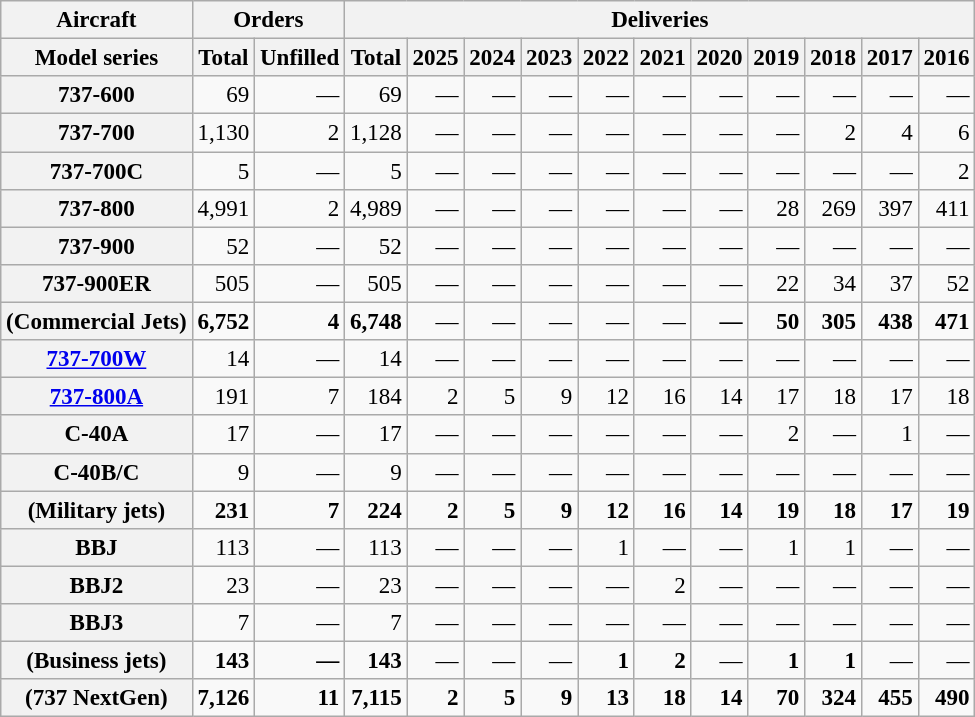<table class="wikitable" style="text-align:right; font-size:96%;">
<tr>
<th scope="col">Aircraft</th>
<th scope="col" colspan="2">Orders</th>
<th colspan="11" scope="col">Deliveries</th>
</tr>
<tr>
<th>Model series</th>
<th>Total</th>
<th>Unfilled</th>
<th>Total</th>
<th>2025</th>
<th>2024</th>
<th>2023</th>
<th>2022</th>
<th>2021</th>
<th>2020</th>
<th>2019</th>
<th>2018</th>
<th>2017</th>
<th>2016</th>
</tr>
<tr>
<th scope="row">737-600</th>
<td>69</td>
<td>—</td>
<td>69</td>
<td>—</td>
<td>—</td>
<td>—</td>
<td>—</td>
<td>—</td>
<td>—</td>
<td>—</td>
<td>—</td>
<td>—</td>
<td>—</td>
</tr>
<tr>
<th scope="row">737-700</th>
<td>1,130</td>
<td>2</td>
<td>1,128</td>
<td>—</td>
<td>—</td>
<td>—</td>
<td>—</td>
<td>—</td>
<td>—</td>
<td>—</td>
<td>2</td>
<td>4</td>
<td>6</td>
</tr>
<tr>
<th scope="row">737-700C</th>
<td>5</td>
<td>—</td>
<td>5</td>
<td>—</td>
<td>—</td>
<td>—</td>
<td>—</td>
<td>—</td>
<td>—</td>
<td>—</td>
<td>—</td>
<td>—</td>
<td>2</td>
</tr>
<tr>
<th scope="row">737-800</th>
<td>4,991</td>
<td>2</td>
<td>4,989</td>
<td>—</td>
<td>—</td>
<td>—</td>
<td>—</td>
<td>—</td>
<td>—</td>
<td>28</td>
<td>269</td>
<td>397</td>
<td>411</td>
</tr>
<tr>
<th scope="row">737-900</th>
<td>52</td>
<td>—</td>
<td>52</td>
<td>—</td>
<td>—</td>
<td>—</td>
<td>—</td>
<td>—</td>
<td>—</td>
<td>—</td>
<td>—</td>
<td>—</td>
<td>—</td>
</tr>
<tr>
<th scope="row">737-900ER</th>
<td>505</td>
<td>—</td>
<td>505</td>
<td>—</td>
<td>—</td>
<td>—</td>
<td>—</td>
<td>—</td>
<td>—</td>
<td>22</td>
<td>34</td>
<td>37</td>
<td>52</td>
</tr>
<tr>
<th scope="row">(Commercial Jets)</th>
<td><strong>6,752</strong></td>
<td><strong>4</strong></td>
<td><strong>6,748</strong></td>
<td>—</td>
<td>—</td>
<td>—</td>
<td>—</td>
<td>—</td>
<td><strong>—</strong></td>
<td><strong>50</strong></td>
<td><strong>305</strong></td>
<td><strong>438</strong></td>
<td><strong>471</strong></td>
</tr>
<tr>
<th scope="row"><a href='#'>737-700W</a></th>
<td>14</td>
<td>—</td>
<td>14</td>
<td>—</td>
<td>—</td>
<td>—</td>
<td>—</td>
<td>—</td>
<td>—</td>
<td>—</td>
<td>—</td>
<td>—</td>
<td>—</td>
</tr>
<tr>
<th scope="row"><a href='#'>737-800A</a></th>
<td>191</td>
<td>7</td>
<td>184</td>
<td>2</td>
<td>5</td>
<td>9</td>
<td>12</td>
<td>16</td>
<td>14</td>
<td>17</td>
<td>18</td>
<td>17</td>
<td>18</td>
</tr>
<tr>
<th>C-40A</th>
<td>17</td>
<td>—</td>
<td>17</td>
<td>—</td>
<td>—</td>
<td>—</td>
<td>—</td>
<td>—</td>
<td>—</td>
<td>2</td>
<td>—</td>
<td>1</td>
<td>—</td>
</tr>
<tr>
<th>C-40B/C</th>
<td>9</td>
<td>—</td>
<td>9</td>
<td>—</td>
<td>—</td>
<td>—</td>
<td>—</td>
<td>—</td>
<td>—</td>
<td>—</td>
<td>—</td>
<td>—</td>
<td>—</td>
</tr>
<tr>
<th>(Military jets)</th>
<td><strong>231</strong></td>
<td><strong>7</strong></td>
<td><strong>224</strong></td>
<td><strong>2</strong></td>
<td><strong>5</strong></td>
<td><strong>9</strong></td>
<td><strong>12</strong></td>
<td><strong>16</strong></td>
<td><strong>14</strong></td>
<td><strong>19</strong></td>
<td><strong>18</strong></td>
<td><strong>17</strong></td>
<td><strong>19</strong></td>
</tr>
<tr>
<th scope="row">BBJ</th>
<td>113</td>
<td>—</td>
<td>113</td>
<td>—</td>
<td>—</td>
<td>—</td>
<td>1</td>
<td>—</td>
<td>—</td>
<td>1</td>
<td>1</td>
<td>—</td>
<td>—</td>
</tr>
<tr>
<th scope="row">BBJ2</th>
<td>23</td>
<td>—</td>
<td>23</td>
<td>—</td>
<td>—</td>
<td>—</td>
<td>—</td>
<td>2</td>
<td>—</td>
<td>—</td>
<td>—</td>
<td>—</td>
<td>—</td>
</tr>
<tr>
<th scope="row">BBJ3</th>
<td>7</td>
<td>—</td>
<td>7</td>
<td>—</td>
<td>—</td>
<td>—</td>
<td>—</td>
<td>—</td>
<td>—</td>
<td>—</td>
<td>—</td>
<td>—</td>
<td>—</td>
</tr>
<tr>
<th scope="row">(Business jets)</th>
<td><strong>143</strong></td>
<td><strong>—</strong></td>
<td><strong>143</strong></td>
<td>—</td>
<td>—</td>
<td>—</td>
<td><strong>1</strong></td>
<td><strong>2</strong></td>
<td>—</td>
<td><strong>1</strong></td>
<td><strong>1</strong></td>
<td>—</td>
<td>—</td>
</tr>
<tr>
<th scope="row">(737 NextGen)</th>
<td><strong>7,126</strong></td>
<td><strong>11</strong></td>
<td><strong>7,115</strong></td>
<td><strong>2</strong></td>
<td><strong>5</strong></td>
<td><strong>9</strong></td>
<td><strong>13</strong></td>
<td><strong>18</strong></td>
<td><strong>14</strong></td>
<td><strong>70</strong></td>
<td><strong>324</strong></td>
<td><strong>455</strong></td>
<td><strong>490</strong></td>
</tr>
</table>
